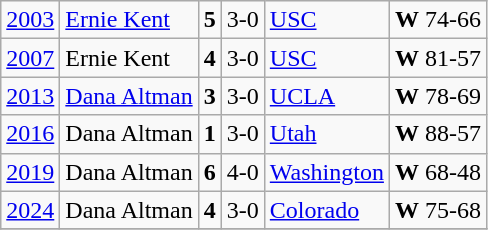<table class="wikitable">
<tr>
<td><a href='#'>2003</a></td>
<td><a href='#'>Ernie Kent</a></td>
<td><strong>5</strong></td>
<td>3-0</td>
<td><a href='#'>USC</a></td>
<td><strong>W</strong> 74-66</td>
</tr>
<tr>
<td><a href='#'>2007</a></td>
<td>Ernie Kent</td>
<td><strong>4</strong></td>
<td>3-0</td>
<td><a href='#'>USC</a></td>
<td><strong>W</strong> 81-57</td>
</tr>
<tr>
<td><a href='#'>2013</a></td>
<td><a href='#'>Dana Altman</a></td>
<td><strong>3</strong></td>
<td>3-0</td>
<td><a href='#'>UCLA</a></td>
<td><strong>W</strong> 78-69</td>
</tr>
<tr>
<td><a href='#'>2016</a></td>
<td>Dana Altman</td>
<td><strong>1</strong></td>
<td>3-0</td>
<td><a href='#'>Utah</a></td>
<td><strong>W</strong> 88-57</td>
</tr>
<tr>
<td><a href='#'>2019</a></td>
<td>Dana Altman</td>
<td><strong>6</strong></td>
<td>4-0</td>
<td><a href='#'>Washington</a></td>
<td><strong>W</strong> 68-48</td>
</tr>
<tr>
<td><a href='#'>2024</a></td>
<td>Dana Altman</td>
<td><strong>4</strong></td>
<td>3-0</td>
<td><a href='#'>Colorado</a></td>
<td><strong>W</strong> 75-68</td>
</tr>
<tr>
</tr>
</table>
